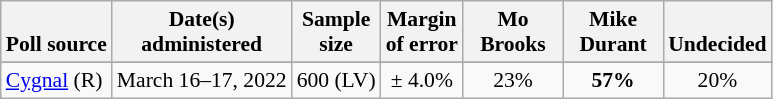<table class="wikitable" style="font-size:90%;text-align:center;">
<tr valign="bottom">
<th>Poll source</th>
<th>Date(s)<br>administered</th>
<th>Sample<br>size</th>
<th>Margin<br>of error</th>
<th style="width:60px;">Mo<br>Brooks</th>
<th style="width:60px;">Mike<br>Durant</th>
<th>Undecided</th>
</tr>
<tr>
</tr>
<tr>
<td style="text-align:left;"><a href='#'>Cygnal</a> (R)</td>
<td>March 16–17, 2022</td>
<td>600 (LV)</td>
<td>± 4.0%</td>
<td>23%</td>
<td><strong>57%</strong></td>
<td>20%</td>
</tr>
</table>
